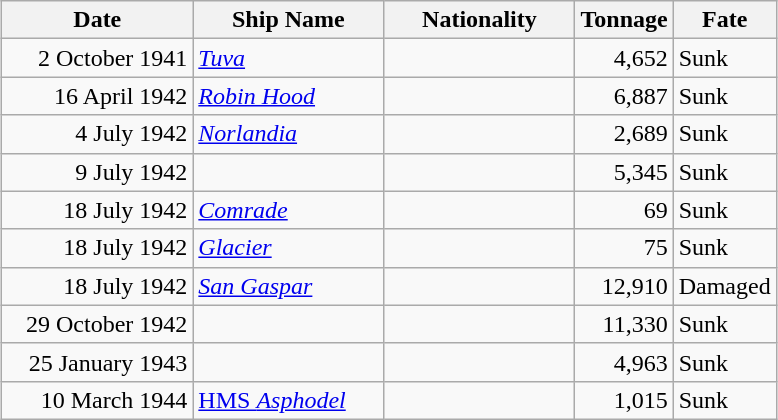<table class="wikitable sortable" style="margin: 1em auto 1em auto;">
<tr>
<th width="120px">Date</th>
<th width="120px">Ship Name</th>
<th width="120px">Nationality</th>
<th width="25px">Tonnage</th>
<th width="50px">Fate</th>
</tr>
<tr>
<td align="right">2 October 1941</td>
<td align="left"><a href='#'><em>Tuva</em></a></td>
<td align="left"></td>
<td align="right">4,652</td>
<td align="left">Sunk</td>
</tr>
<tr>
<td align="right">16 April 1942</td>
<td align="left"><a href='#'><em>Robin Hood</em></a></td>
<td align="left"></td>
<td align="right">6,887</td>
<td align="left">Sunk</td>
</tr>
<tr>
<td align="right">4 July 1942</td>
<td align="left"><a href='#'><em>Norlandia</em></a></td>
<td align="left"></td>
<td align="right">2,689</td>
<td align="left">Sunk</td>
</tr>
<tr>
<td align="right">9 July 1942</td>
<td align="left"></td>
<td align="left"></td>
<td align="right">5,345</td>
<td align="left">Sunk</td>
</tr>
<tr>
<td align="right">18 July 1942</td>
<td align="left"><a href='#'><em>Comrade</em></a></td>
<td align="left"></td>
<td align="right">69</td>
<td align="left">Sunk</td>
</tr>
<tr>
<td align="right">18 July 1942</td>
<td align="left"><a href='#'><em>Glacier</em></a></td>
<td align="left"></td>
<td align="right">75</td>
<td align="left">Sunk</td>
</tr>
<tr>
<td align="right">18 July 1942</td>
<td align="left"><a href='#'><em>San Gaspar</em></a></td>
<td align="left"></td>
<td align="right">12,910</td>
<td align="left">Damaged</td>
</tr>
<tr>
<td align="right">29 October 1942</td>
<td align="left"></td>
<td align="left"></td>
<td align="right">11,330</td>
<td align="left">Sunk</td>
</tr>
<tr>
<td align="right">25 January 1943</td>
<td align="left"></td>
<td align="left"></td>
<td align="right">4,963</td>
<td align="left">Sunk</td>
</tr>
<tr>
<td align="right">10 March 1944</td>
<td align="left"><a href='#'>HMS <em>Asphodel</em></a></td>
<td align="left"></td>
<td align="right">1,015</td>
<td align="left">Sunk</td>
</tr>
</table>
